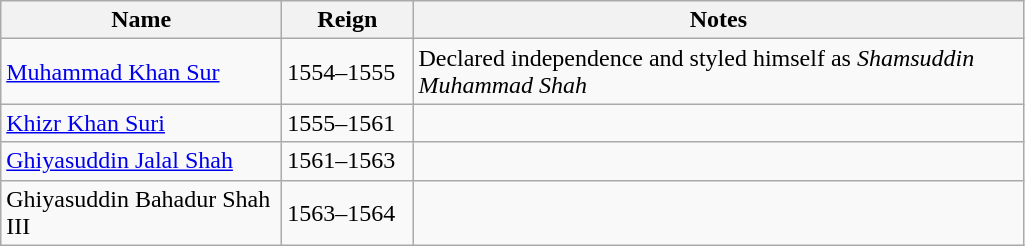<table class="wikitable">
<tr>
<th width="180">Name</th>
<th width="80">Reign</th>
<th width="400">Notes</th>
</tr>
<tr>
<td><a href='#'>Muhammad Khan Sur</a></td>
<td>1554–1555</td>
<td>Declared independence and styled himself as <em>Shamsuddin Muhammad Shah</em></td>
</tr>
<tr>
<td><a href='#'>Khizr Khan Suri</a></td>
<td>1555–1561</td>
<td></td>
</tr>
<tr>
<td><a href='#'>Ghiyasuddin Jalal Shah</a></td>
<td>1561–1563</td>
<td></td>
</tr>
<tr>
<td>Ghiyasuddin Bahadur Shah III</td>
<td>1563–1564</td>
<td></td>
</tr>
</table>
